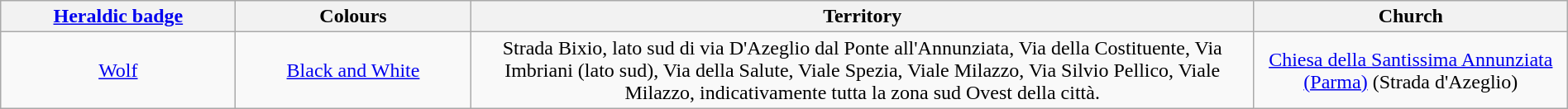<table class="wikitable" width=100% style="text-align: center;">
<tr>
<th width=15%><a href='#'>Heraldic badge</a></th>
<th width=15%>Colours</th>
<th width=50%>Territory</th>
<th width=20%>Church</th>
</tr>
<tr>
<td><a href='#'>Wolf</a></td>
<td><a href='#'>Black and White</a></td>
<td>Strada Bixio, lato sud di via D'Azeglio dal Ponte all'Annunziata, Via della Costituente, Via Imbriani (lato sud), Via della Salute, Viale Spezia, Viale Milazzo, Via Silvio Pellico, Viale Milazzo, indicativamente tutta la zona sud Ovest della città.</td>
<td><a href='#'>Chiesa della Santissima Annunziata (Parma)</a> (Strada d'Azeglio)</td>
</tr>
</table>
